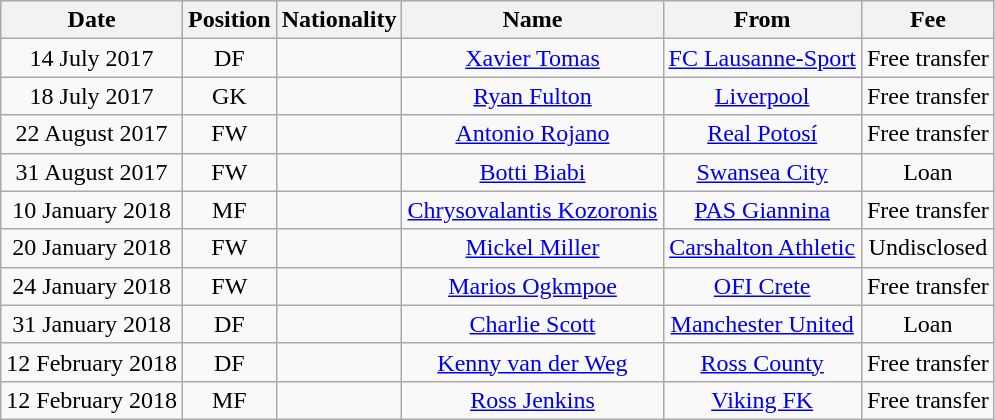<table class="wikitable" style="text-align:center;">
<tr>
<th>Date</th>
<th>Position</th>
<th>Nationality</th>
<th>Name</th>
<th>From</th>
<th>Fee</th>
</tr>
<tr>
<td>14 July 2017 </td>
<td>DF</td>
<td></td>
<td><a href='#'>Xavier Tomas</a></td>
<td><a href='#'>FC Lausanne-Sport</a></td>
<td>Free transfer</td>
</tr>
<tr>
<td>18 July 2017 </td>
<td>GK</td>
<td></td>
<td><a href='#'>Ryan Fulton</a></td>
<td><a href='#'>Liverpool</a></td>
<td>Free transfer</td>
</tr>
<tr>
<td>22 August 2017 </td>
<td>FW</td>
<td></td>
<td><a href='#'>Antonio Rojano</a></td>
<td><a href='#'>Real Potosí</a></td>
<td>Free transfer</td>
</tr>
<tr>
<td>31 August 2017 </td>
<td>FW</td>
<td></td>
<td><a href='#'>Botti Biabi</a></td>
<td><a href='#'>Swansea City</a></td>
<td>Loan</td>
</tr>
<tr>
<td>10 January 2018 </td>
<td>MF</td>
<td></td>
<td><a href='#'>Chrysovalantis Kozoronis</a></td>
<td><a href='#'>PAS Giannina</a></td>
<td>Free transfer</td>
</tr>
<tr>
<td>20 January 2018 </td>
<td>FW</td>
<td></td>
<td><a href='#'>Mickel Miller</a></td>
<td><a href='#'>Carshalton Athletic</a></td>
<td>Undisclosed</td>
</tr>
<tr>
<td>24 January 2018 </td>
<td>FW</td>
<td></td>
<td><a href='#'>Marios Ogkmpoe</a></td>
<td><a href='#'>OFI Crete</a></td>
<td>Free transfer</td>
</tr>
<tr>
<td>31 January 2018 </td>
<td>DF</td>
<td></td>
<td><a href='#'>Charlie Scott</a></td>
<td><a href='#'>Manchester United</a></td>
<td>Loan</td>
</tr>
<tr>
<td>12 February 2018 </td>
<td>DF</td>
<td></td>
<td><a href='#'>Kenny van der Weg</a></td>
<td><a href='#'>Ross County</a></td>
<td>Free transfer</td>
</tr>
<tr>
<td>12 February 2018 </td>
<td>MF</td>
<td></td>
<td><a href='#'>Ross Jenkins</a></td>
<td><a href='#'>Viking FK</a></td>
<td>Free transfer</td>
</tr>
</table>
